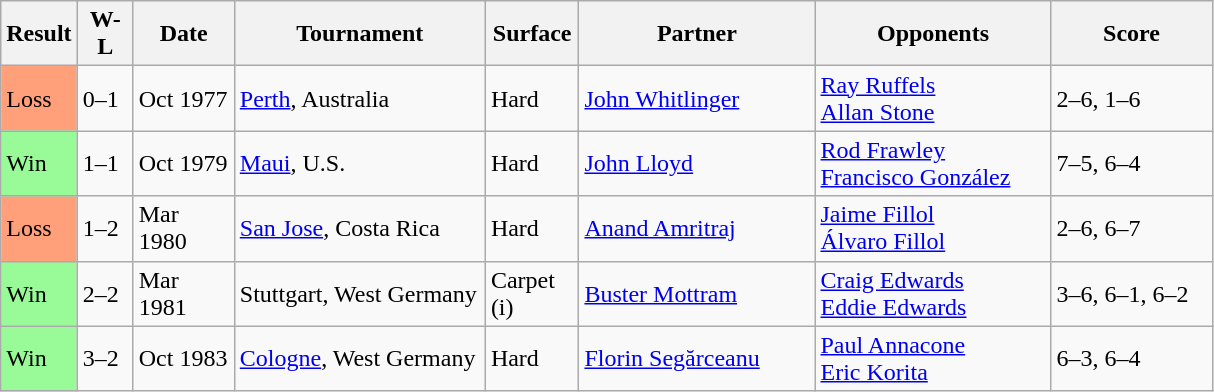<table class="sortable wikitable">
<tr>
<th>Result</th>
<th style="width:30px" class="unsortable">W-L</th>
<th style="width:60px">Date</th>
<th style="width:160px">Tournament</th>
<th style="width:55px">Surface</th>
<th style="width:150px">Partner</th>
<th style="width:150px">Opponents</th>
<th style="width:100px" class="unsortable">Score</th>
</tr>
<tr>
<td style="background:#ffa07a;">Loss</td>
<td>0–1</td>
<td>Oct 1977</td>
<td><a href='#'>Perth</a>, Australia</td>
<td>Hard</td>
<td> <a href='#'>John Whitlinger</a></td>
<td> <a href='#'>Ray Ruffels</a> <br>  <a href='#'>Allan Stone</a></td>
<td>2–6, 1–6</td>
</tr>
<tr>
<td style="background:#98fb98;">Win</td>
<td>1–1</td>
<td>Oct 1979</td>
<td><a href='#'>Maui</a>, U.S.</td>
<td>Hard</td>
<td> <a href='#'>John Lloyd</a></td>
<td> <a href='#'>Rod Frawley</a> <br>  <a href='#'>Francisco González</a></td>
<td>7–5, 6–4</td>
</tr>
<tr>
<td style="background:#ffa07a;">Loss</td>
<td>1–2</td>
<td>Mar 1980</td>
<td><a href='#'>San Jose</a>, Costa Rica</td>
<td>Hard</td>
<td> <a href='#'>Anand Amritraj</a></td>
<td> <a href='#'>Jaime Fillol</a> <br>  <a href='#'>Álvaro Fillol</a></td>
<td>2–6, 6–7</td>
</tr>
<tr>
<td style="background:#98fb98;">Win</td>
<td>2–2</td>
<td>Mar 1981</td>
<td>Stuttgart, West Germany</td>
<td>Carpet (i)</td>
<td> <a href='#'>Buster Mottram</a></td>
<td> <a href='#'>Craig Edwards</a> <br>  <a href='#'>Eddie Edwards</a></td>
<td>3–6, 6–1, 6–2</td>
</tr>
<tr>
<td style="background:#98fb98;">Win</td>
<td>3–2</td>
<td>Oct 1983</td>
<td><a href='#'>Cologne</a>, West Germany</td>
<td>Hard</td>
<td> <a href='#'>Florin Segărceanu</a></td>
<td> <a href='#'>Paul Annacone</a> <br>  <a href='#'>Eric Korita</a></td>
<td>6–3, 6–4</td>
</tr>
</table>
